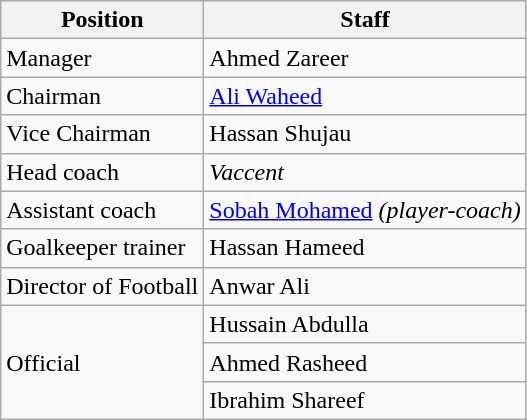<table class="wikitable">
<tr>
<th>Position</th>
<th>Staff</th>
</tr>
<tr>
<td>Manager</td>
<td> Ahmed Zareer</td>
</tr>
<tr>
<td>Chairman</td>
<td> <a href='#'>Ali Waheed</a></td>
</tr>
<tr>
<td>Vice Chairman</td>
<td> Hassan Shujau</td>
</tr>
<tr>
<td>Head coach</td>
<td><em>Vaccent</em></td>
</tr>
<tr>
<td>Assistant coach</td>
<td> <a href='#'>Sobah Mohamed</a> <em>(player-coach)</em></td>
</tr>
<tr>
<td>Goalkeeper trainer</td>
<td> Hassan Hameed</td>
</tr>
<tr>
<td>Director of Football</td>
<td> Anwar Ali</td>
</tr>
<tr>
<td rowspan="3">Official</td>
<td> Hussain Abdulla</td>
</tr>
<tr>
<td> Ahmed Rasheed</td>
</tr>
<tr>
<td> Ibrahim Shareef</td>
</tr>
</table>
